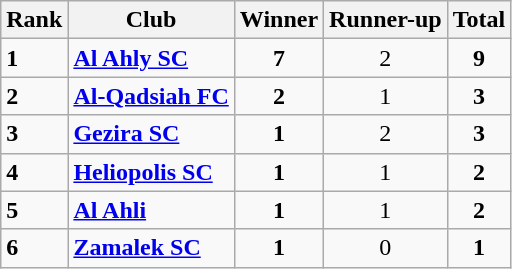<table class=wikitable>
<tr>
<th>Rank</th>
<th>Club</th>
<th>Winner</th>
<th>Runner-up</th>
<th>Total</th>
</tr>
<tr>
<td><strong>1</strong></td>
<td><strong> <a href='#'>Al Ahly SC</a></strong></td>
<td align="center"><strong>7</strong></td>
<td align="center">2</td>
<td align="center"><strong>9</strong></td>
</tr>
<tr>
<td><strong>2</strong></td>
<td><strong> <a href='#'>Al-Qadsiah FC</a></strong></td>
<td align="center"><strong>2</strong></td>
<td align="center">1</td>
<td align="center"><strong>3</strong></td>
</tr>
<tr>
<td><strong>3</strong></td>
<td> <strong><a href='#'>Gezira SC</a></strong></td>
<td align="center"><strong>1</strong></td>
<td align="center">2</td>
<td align="center"><strong>3</strong></td>
</tr>
<tr>
<td><strong>4</strong></td>
<td> <strong><a href='#'>Heliopolis SC</a></strong></td>
<td align="center"><strong>1</strong></td>
<td align="center">1</td>
<td align="center"><strong>2</strong></td>
</tr>
<tr>
<td><strong>5</strong></td>
<td> <strong><a href='#'>Al Ahli</a></strong></td>
<td align="center"><strong>1</strong></td>
<td align="center">1</td>
<td align="center"><strong>2</strong></td>
</tr>
<tr>
<td><strong>6</strong></td>
<td> <strong><a href='#'>Zamalek SC</a></strong></td>
<td align="center"><strong>1</strong></td>
<td align="center">0</td>
<td align="center"><strong>1</strong></td>
</tr>
</table>
